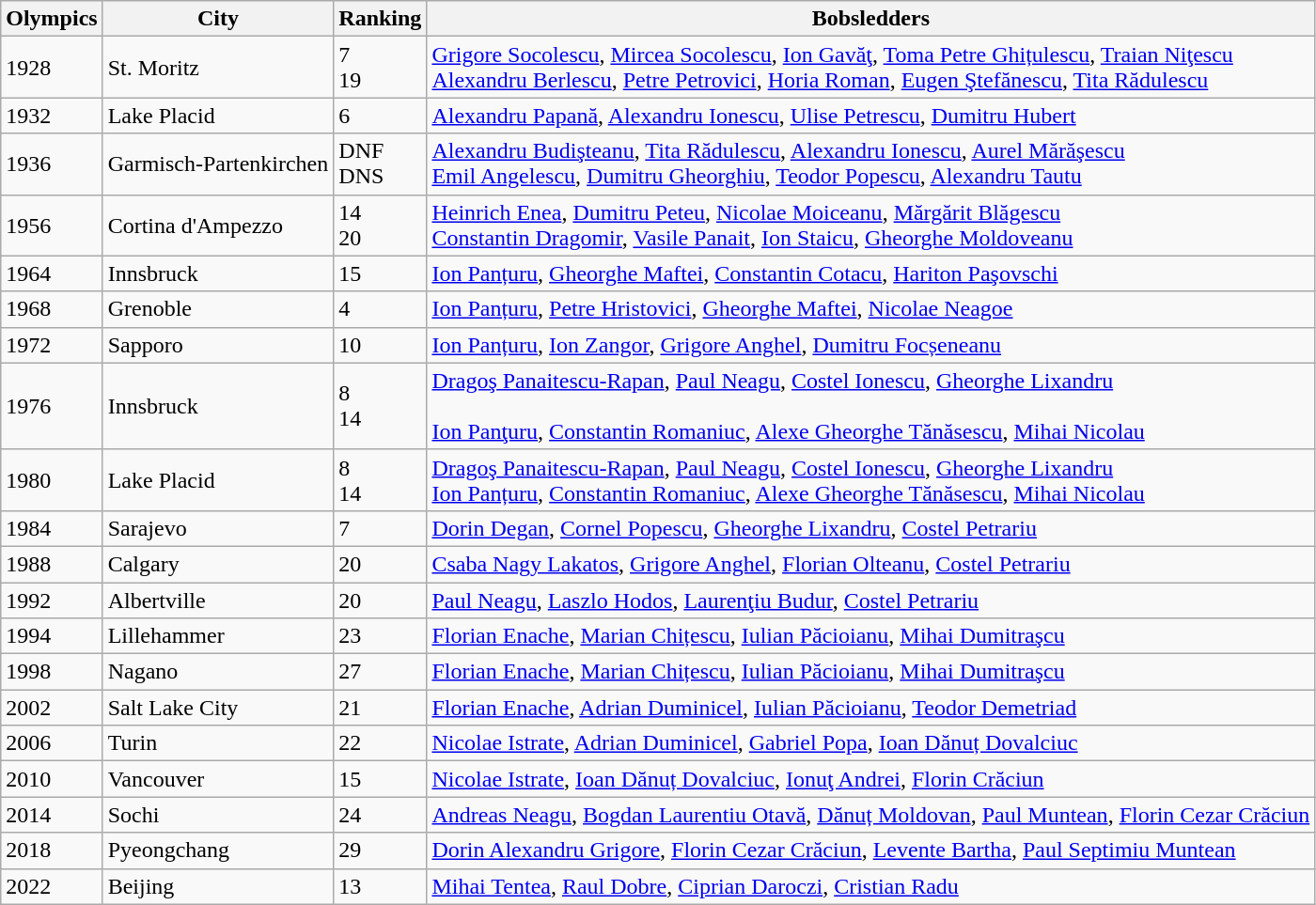<table class="wikitable">
<tr>
<th>Olympics</th>
<th>City</th>
<th>Ranking</th>
<th>Bobsledders</th>
</tr>
<tr>
<td>1928</td>
<td>St. Moritz</td>
<td>7 <br>19</td>
<td><a href='#'>Grigore Socolescu</a>, <a href='#'>Mircea Socolescu</a>, <a href='#'>Ion Gavăţ</a>, <a href='#'>Toma Petre Ghițulescu</a>, <a href='#'>Traian Niţescu</a><br><a href='#'>Alexandru Berlescu</a>, <a href='#'>Petre Petrovici</a>, <a href='#'>Horia Roman</a>, <a href='#'>Eugen Ştefănescu</a>, <a href='#'>Tita Rădulescu</a></td>
</tr>
<tr>
<td>1932</td>
<td>Lake Placid</td>
<td>6</td>
<td><a href='#'>Alexandru Papană</a>, <a href='#'>Alexandru Ionescu</a>, <a href='#'>Ulise Petrescu</a>, <a href='#'>Dumitru Hubert</a></td>
</tr>
<tr>
<td>1936</td>
<td>Garmisch-Partenkirchen</td>
<td>DNF<br>DNS</td>
<td><a href='#'>Alexandru Budişteanu</a>, <a href='#'>Tita Rădulescu</a>, <a href='#'>Alexandru Ionescu</a>, <a href='#'>Aurel Mărăşescu</a><br><a href='#'>Emil Angelescu</a>, <a href='#'>Dumitru Gheorghiu</a>, <a href='#'>Teodor Popescu</a>, <a href='#'>Alexandru Tautu</a></td>
</tr>
<tr>
<td>1956</td>
<td>Cortina d'Ampezzo</td>
<td>14 <br>20</td>
<td><a href='#'>Heinrich Enea</a>, <a href='#'>Dumitru Peteu</a>, <a href='#'>Nicolae Moiceanu</a>, <a href='#'>Mărgărit Blăgescu</a><br> <a href='#'>Constantin Dragomir</a>, <a href='#'>Vasile Panait</a>, <a href='#'>Ion Staicu</a>, <a href='#'>Gheorghe Moldoveanu</a></td>
</tr>
<tr>
<td>1964</td>
<td>Innsbruck</td>
<td>15</td>
<td><a href='#'>Ion Panțuru</a>, <a href='#'>Gheorghe Maftei</a>, <a href='#'>Constantin Cotacu</a>, <a href='#'>Hariton Paşovschi</a></td>
</tr>
<tr>
<td>1968</td>
<td>Grenoble</td>
<td>4</td>
<td><a href='#'>Ion Panțuru</a>, <a href='#'>Petre Hristovici</a>, <a href='#'>Gheorghe Maftei</a>, <a href='#'>Nicolae Neagoe</a></td>
</tr>
<tr>
<td>1972</td>
<td>Sapporo</td>
<td>10</td>
<td><a href='#'>Ion Panțuru</a>, <a href='#'>Ion Zangor</a>, <a href='#'>Grigore Anghel</a>, <a href='#'>Dumitru Focșeneanu</a></td>
</tr>
<tr>
<td>1976</td>
<td>Innsbruck</td>
<td>8 <br>14</td>
<td><a href='#'>Dragoş Panaitescu-Rapan</a>, <a href='#'>Paul Neagu</a>, <a href='#'>Costel Ionescu</a>, <a href='#'>Gheorghe Lixandru</a><br><br><a href='#'>Ion Panţuru</a>, <a href='#'>Constantin Romaniuc</a>, <a href='#'>Alexe Gheorghe Tănăsescu</a>, <a href='#'>Mihai Nicolau</a></td>
</tr>
<tr>
<td>1980</td>
<td>Lake Placid</td>
<td>8 <br>14</td>
<td><a href='#'>Dragoş Panaitescu-Rapan</a>, <a href='#'>Paul Neagu</a>, <a href='#'>Costel Ionescu</a>, <a href='#'>Gheorghe Lixandru</a> <br><a href='#'>Ion Panțuru</a>, <a href='#'>Constantin Romaniuc</a>, <a href='#'>Alexe Gheorghe Tănăsescu</a>, <a href='#'>Mihai Nicolau</a></td>
</tr>
<tr>
<td>1984</td>
<td>Sarajevo</td>
<td>7</td>
<td><a href='#'>Dorin Degan</a>, <a href='#'>Cornel Popescu</a>, <a href='#'>Gheorghe Lixandru</a>, <a href='#'>Costel Petrariu</a></td>
</tr>
<tr>
<td>1988</td>
<td>Calgary</td>
<td>20</td>
<td><a href='#'>Csaba Nagy Lakatos</a>,  <a href='#'>Grigore Anghel</a>, <a href='#'>Florian Olteanu</a>, <a href='#'>Costel Petrariu</a></td>
</tr>
<tr>
<td>1992</td>
<td>Albertville</td>
<td>20</td>
<td><a href='#'>Paul Neagu</a>, <a href='#'>Laszlo Hodos</a>, <a href='#'>Laurenţiu Budur</a>, <a href='#'>Costel Petrariu</a></td>
</tr>
<tr>
<td>1994</td>
<td>Lillehammer</td>
<td>23</td>
<td><a href='#'>Florian Enache</a>, <a href='#'>Marian Chițescu</a>, <a href='#'>Iulian Păcioianu</a>, <a href='#'>Mihai Dumitraşcu</a></td>
</tr>
<tr>
<td>1998</td>
<td>Nagano</td>
<td>27</td>
<td><a href='#'>Florian Enache</a>, <a href='#'>Marian Chițescu</a>, <a href='#'>Iulian Păcioianu</a>, <a href='#'>Mihai Dumitraşcu</a></td>
</tr>
<tr>
<td>2002</td>
<td>Salt Lake City</td>
<td>21</td>
<td><a href='#'>Florian Enache</a>, <a href='#'>Adrian Duminicel</a>, <a href='#'>Iulian Păcioianu</a>, <a href='#'>Teodor Demetriad</a></td>
</tr>
<tr>
<td>2006</td>
<td>Turin</td>
<td>22</td>
<td><a href='#'>Nicolae Istrate</a>, <a href='#'>Adrian Duminicel</a>, <a href='#'>Gabriel Popa</a>, <a href='#'>Ioan Dănuț Dovalciuc</a></td>
</tr>
<tr>
<td>2010</td>
<td>Vancouver</td>
<td>15</td>
<td><a href='#'>Nicolae Istrate</a>, <a href='#'>Ioan Dănuț Dovalciuc</a>, <a href='#'>Ionuţ Andrei</a>, <a href='#'>Florin Crăciun</a></td>
</tr>
<tr>
<td>2014</td>
<td>Sochi</td>
<td>24</td>
<td><a href='#'>Andreas Neagu</a>, <a href='#'>Bogdan Laurentiu Otavă</a>, <a href='#'>Dănuț Moldovan</a>, <a href='#'>Paul Muntean</a>, <a href='#'>Florin Cezar Crăciun</a></td>
</tr>
<tr>
<td>2018</td>
<td>Pyeongchang</td>
<td>29</td>
<td><a href='#'>Dorin Alexandru Grigore</a>, <a href='#'>Florin Cezar Crăciun</a>, <a href='#'>Levente Bartha</a>, <a href='#'>Paul Septimiu Muntean</a></td>
</tr>
<tr>
<td>2022</td>
<td>Beijing</td>
<td>13</td>
<td><a href='#'>Mihai Tentea</a>, <a href='#'>Raul Dobre</a>, <a href='#'>Ciprian Daroczi</a>, <a href='#'>Cristian Radu</a></td>
</tr>
</table>
